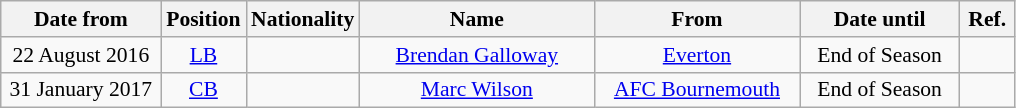<table class="wikitable"  style="text-align:center; font-size:90%; ">
<tr>
<th style="width:100px;">Date from</th>
<th style="width:50px;">Position</th>
<th style="width:50px;">Nationality</th>
<th style="width:150px;">Name</th>
<th style="width:130px;">From</th>
<th style="width:100px;">Date until</th>
<th style="width:30px;">Ref.</th>
</tr>
<tr>
<td>22 August 2016</td>
<td><a href='#'>LB</a></td>
<td></td>
<td><a href='#'>Brendan Galloway</a></td>
<td><a href='#'>Everton</a></td>
<td>End of Season</td>
<td></td>
</tr>
<tr>
<td>31 January 2017</td>
<td><a href='#'>CB</a></td>
<td></td>
<td><a href='#'>Marc Wilson</a></td>
<td><a href='#'>AFC Bournemouth</a></td>
<td>End of Season</td>
<td></td>
</tr>
</table>
